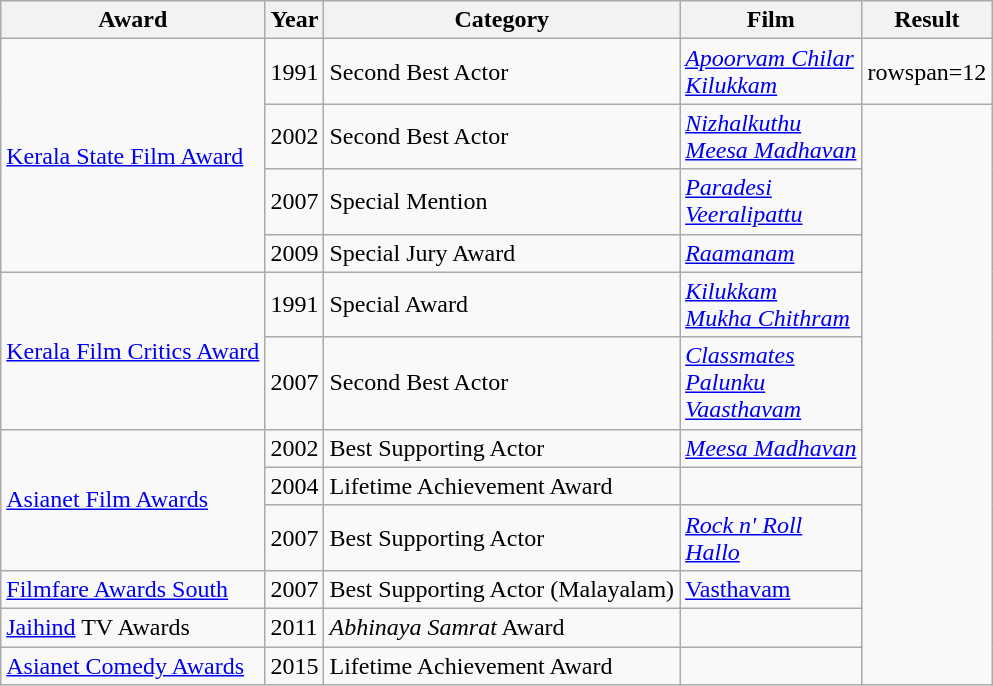<table class="wikitable sortable">
<tr>
<th>Award</th>
<th>Year</th>
<th>Category</th>
<th>Film</th>
<th>Result</th>
</tr>
<tr>
<td rowspan=4><a href='#'>Kerala State Film Award</a></td>
<td>1991</td>
<td>Second Best Actor</td>
<td><em><a href='#'>Apoorvam Chilar</a></em><br><em><a href='#'>Kilukkam</a></em></td>
<td>rowspan=12 </td>
</tr>
<tr>
<td>2002</td>
<td>Second Best Actor</td>
<td><em><a href='#'>Nizhalkuthu</a></em><br><em><a href='#'>Meesa Madhavan</a></em></td>
</tr>
<tr>
<td>2007</td>
<td>Special Mention</td>
<td><em><a href='#'>Paradesi</a></em><br><em><a href='#'>Veeralipattu</a></em></td>
</tr>
<tr>
<td>2009</td>
<td>Special Jury Award</td>
<td><em><a href='#'>Raamanam</a></em></td>
</tr>
<tr>
<td rowspan=2><a href='#'>Kerala Film Critics Award</a></td>
<td>1991</td>
<td>Special Award</td>
<td><em><a href='#'>Kilukkam</a></em><br><em><a href='#'>Mukha Chithram</a></em></td>
</tr>
<tr>
<td>2007</td>
<td>Second Best Actor</td>
<td><em><a href='#'>Classmates</a></em><br><em><a href='#'>Palunku</a></em><br><em><a href='#'>Vaasthavam</a></em></td>
</tr>
<tr>
<td rowspan=3><a href='#'>Asianet Film Awards</a></td>
<td>2002</td>
<td>Best Supporting Actor</td>
<td><em><a href='#'>Meesa Madhavan</a></em></td>
</tr>
<tr>
<td>2004</td>
<td>Lifetime Achievement Award</td>
<td></td>
</tr>
<tr>
<td>2007</td>
<td>Best Supporting Actor</td>
<td><em><a href='#'>Rock n' Roll</a></em><br><em><a href='#'>Hallo</a></em></td>
</tr>
<tr>
<td><a href='#'>Filmfare Awards South</a></td>
<td>2007</td>
<td>Best Supporting Actor (Malayalam)</td>
<td><a href='#'>Vasthavam</a></td>
</tr>
<tr>
<td><a href='#'>Jaihind</a> TV Awards</td>
<td>2011</td>
<td><em>Abhinaya Samrat</em> Award</td>
<td></td>
</tr>
<tr>
<td><a href='#'>Asianet Comedy Awards</a></td>
<td>2015</td>
<td>Lifetime Achievement Award</td>
<td></td>
</tr>
</table>
